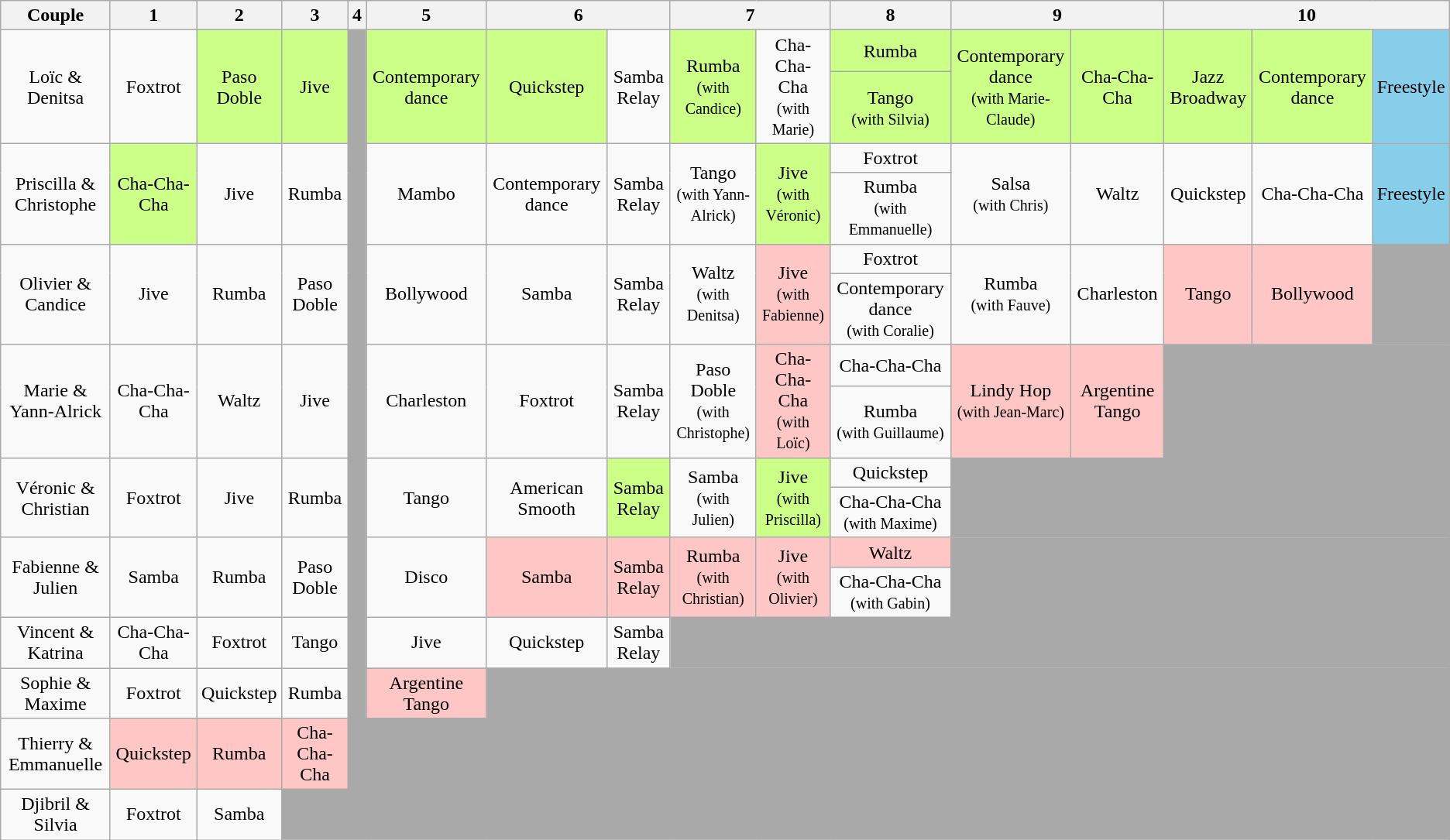<table class="wikitable" style="text-align:center;">
<tr>
<th>Couple</th>
<th>1</th>
<th>2</th>
<th>3</th>
<th>4</th>
<th>5</th>
<th colspan="2">6</th>
<th colspan="2">7</th>
<th>8</th>
<th colspan=2>9</th>
<th colspan=3>10</th>
</tr>
<tr>
<td rowspan="2">Loïc & Denitsa</td>
<td rowspan="2">Foxtrot</td>
<td rowspan="2" style="background:#ccff88;">Paso Doble</td>
<td rowspan="2" style="background:#ccff88;">Jive</td>
<td rowspan="14" style="background:darkgrey;"></td>
<td rowspan="2" style="background:#ccff88;">Contemporary dance</td>
<td rowspan="2" style="background:#ccff88;">Quickstep</td>
<td rowspan="2">Samba Relay</td>
<td rowspan="2" style="background:#ccff88;">Rumba<br><small>(with Candice)</small></td>
<td rowspan="2">Cha-Cha-Cha <br><small>(with Marie)</small></td>
<td style="background:#ccff88;">Rumba</td>
<td rowspan="2" style="background:#ccff88;">Contemporary dance<br><small>(with Marie-Claude)</small></td>
<td rowspan="2" style="background:#ccff88;">Cha-Cha-Cha</td>
<td rowspan="2" style="background:#ccff88;">Jazz Broadway</td>
<td rowspan="2" style="background:#ccff88;">Contemporary dance</td>
<td rowspan="2" style="background:skyblue;">Freestyle</td>
</tr>
<tr>
<td style="background:#ccff88;">Tango <br><small>(with Silvia)</small></td>
</tr>
<tr>
<td rowspan="2">Priscilla & Christophe</td>
<td rowspan="2" style="background:#ccff88;">Cha-Cha-Cha</td>
<td rowspan="2">Jive</td>
<td rowspan="2">Rumba</td>
<td rowspan="2">Mambo</td>
<td rowspan="2">Contemporary dance</td>
<td rowspan="2">Samba Relay</td>
<td rowspan="2">Tango<br><small>(with Yann-Alrick)</small></td>
<td rowspan="2" style="background:#ccff88;">Jive<br><small>(with Véronic)</small></td>
<td>Foxtrot</td>
<td rowspan="2">Salsa<br><small>(with Chris)</small></td>
<td rowspan="2">Waltz</td>
<td rowspan="2">Quickstep</td>
<td rowspan="2">Cha-Cha-Cha</td>
<td rowspan="2" style="background:skyblue;">Freestyle</td>
</tr>
<tr>
<td>Rumba<br><small>(with Emmanuelle)</small></td>
</tr>
<tr>
<td rowspan="2">Olivier & Candice</td>
<td rowspan="2">Jive</td>
<td rowspan="2">Rumba</td>
<td rowspan="2">Paso Doble</td>
<td rowspan="2">Bollywood</td>
<td rowspan="2">Samba</td>
<td rowspan="2">Samba Relay</td>
<td rowspan="2">Waltz<br><small>(with Denitsa)</small></td>
<td rowspan="2" style="background:#ffc6c6;">Jive<br><small>(with Fabienne)</small></td>
<td>Foxtrot</td>
<td rowspan="2">Rumba<br><small>(with Fauve)</small></td>
<td rowspan="2">Charleston</td>
<td rowspan="2" style="background:#ffc6c6;">Tango</td>
<td rowspan="2" style="background:#ffc6c6;">Bollywood</td>
<td rowspan="2" style="background:darkgrey;"></td>
</tr>
<tr>
<td>Contemporary dance<br><small>(with Coralie)</small></td>
</tr>
<tr>
<td rowspan="2">Marie & Yann-Alrick</td>
<td rowspan="2">Cha-Cha-Cha</td>
<td rowspan="2">Waltz</td>
<td rowspan="2">Jive</td>
<td rowspan="2">Charleston</td>
<td rowspan="2">Foxtrot</td>
<td rowspan="2">Samba Relay</td>
<td rowspan="2">Paso Doble<br><small>(with Christophe)</small></td>
<td rowspan="2" style="background:#ffc6c6;">Cha-Cha-Cha<br><small>(with Loïc)</small></td>
<td>Cha-Cha-Cha</td>
<td rowspan="2" style="background:#ffc6c6;">Lindy Hop<br><small>(with Jean-Marc)</small></td>
<td rowspan="2" style="background:#ffc6c6;">Argentine Tango</td>
<td rowspan="2" colspan="3" style="background:darkgrey;"></td>
</tr>
<tr>
<td>Rumba<br><small>(with Guillaume)</small></td>
</tr>
<tr>
<td rowspan="2">Véronic & Christian</td>
<td rowspan="2">Foxtrot</td>
<td rowspan="2">Jive</td>
<td rowspan="2">Rumba</td>
<td rowspan="2">Tango</td>
<td rowspan="2">American Smooth</td>
<td rowspan="2"  style="background:#ccff88;">Samba Relay</td>
<td rowspan="2">Samba<br><small>(with Julien)</small></td>
<td rowspan="2" style="background:#ccff88;">Jive<br><small>(with Priscilla)</small></td>
<td>Quickstep</td>
<td rowspan="2" colspan="5" style="background:darkgrey;"></td>
</tr>
<tr>
<td>Cha-Cha-Cha<br><small>(with Maxime)</small></td>
</tr>
<tr>
<td rowspan="2">Fabienne & Julien</td>
<td rowspan="2">Samba</td>
<td rowspan="2">Rumba</td>
<td rowspan="2">Paso Doble</td>
<td rowspan="2">Disco</td>
<td rowspan="2" style="background:#ffc6c6;">Samba</td>
<td rowspan="2" style="background:#ffc6c6;">Samba Relay</td>
<td rowspan="2" style="background:#ffc6c6;">Rumba<br><small>(with Christian)</small></td>
<td rowspan="2" style="background:#ffc6c6;">Jive<br><small>(with Olivier)</small></td>
<td style="background:#ffc6c6;">Waltz</td>
<td rowspan="2" colspan="5" style="background:darkgrey;"></td>
</tr>
<tr>
<td>Cha-Cha-Cha<br><small>(with Gabin)</small></td>
</tr>
<tr>
<td>Vincent & Katrina</td>
<td>Cha-Cha-Cha</td>
<td>Foxtrot</td>
<td>Tango</td>
<td>Jive</td>
<td>Quickstep</td>
<td>Samba Relay</td>
<td colspan="9" style="background:darkgrey;"></td>
</tr>
<tr>
<td>Sophie & Maxime</td>
<td>Foxtrot</td>
<td>Quickstep</td>
<td>Rumba</td>
<td style="background:#ffc6c6;">Argentine Tango</td>
<td rowspan="2" colspan="11" style="background:darkgrey;"></td>
</tr>
<tr>
<td>Thierry & Emmanuelle</td>
<td style="background:#ffc6c6;">Quickstep</td>
<td style="background:#ffc6c6;">Rumba</td>
<td style="background:#ffc6c6;">Cha-Cha-Cha</td>
<td colspan="12" style="background:darkgrey;"></td>
</tr>
<tr>
<td>Djibril & Silvia</td>
<td>Foxtrot</td>
<td>Samba</td>
<td colspan="13" style="background:darkgrey;"></td>
</tr>
</table>
